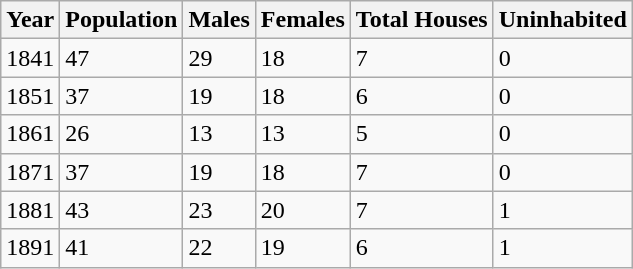<table class="wikitable">
<tr>
<th>Year</th>
<th>Population</th>
<th>Males</th>
<th>Females</th>
<th>Total Houses</th>
<th>Uninhabited</th>
</tr>
<tr>
<td>1841</td>
<td>47</td>
<td>29</td>
<td>18</td>
<td>7</td>
<td>0</td>
</tr>
<tr>
<td>1851</td>
<td>37</td>
<td>19</td>
<td>18</td>
<td>6</td>
<td>0</td>
</tr>
<tr>
<td>1861</td>
<td>26</td>
<td>13</td>
<td>13</td>
<td>5</td>
<td>0</td>
</tr>
<tr>
<td>1871</td>
<td>37</td>
<td>19</td>
<td>18</td>
<td>7</td>
<td>0</td>
</tr>
<tr>
<td>1881</td>
<td>43</td>
<td>23</td>
<td>20</td>
<td>7</td>
<td>1</td>
</tr>
<tr>
<td>1891</td>
<td>41</td>
<td>22</td>
<td>19</td>
<td>6</td>
<td>1</td>
</tr>
</table>
